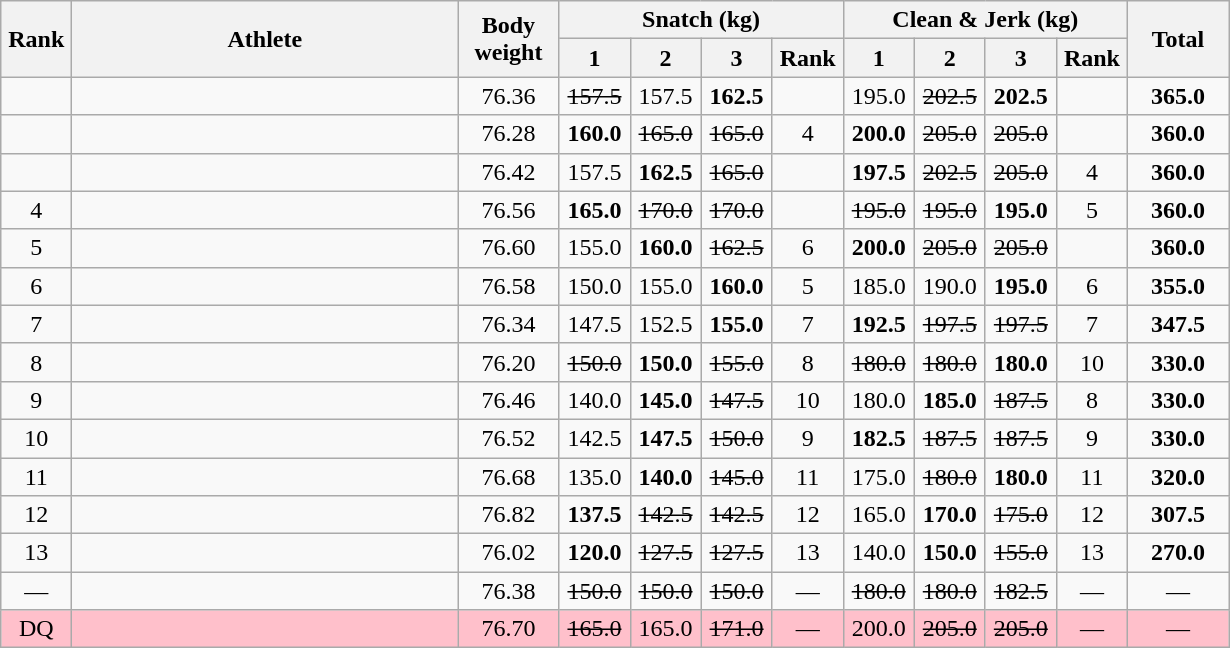<table class = "wikitable" style="text-align:center;">
<tr>
<th rowspan=2 width=40>Rank</th>
<th rowspan=2 width=250>Athlete</th>
<th rowspan=2 width=60>Body weight</th>
<th colspan=4>Snatch (kg)</th>
<th colspan=4>Clean & Jerk (kg)</th>
<th rowspan=2 width=60>Total</th>
</tr>
<tr>
<th width=40>1</th>
<th width=40>2</th>
<th width=40>3</th>
<th width=40>Rank</th>
<th width=40>1</th>
<th width=40>2</th>
<th width=40>3</th>
<th width=40>Rank</th>
</tr>
<tr>
<td></td>
<td align=left></td>
<td>76.36</td>
<td><s>157.5 </s></td>
<td>157.5</td>
<td><strong>162.5</strong></td>
<td></td>
<td>195.0</td>
<td><s>202.5 </s></td>
<td><strong>202.5</strong></td>
<td></td>
<td><strong>365.0</strong></td>
</tr>
<tr>
<td></td>
<td align=left></td>
<td>76.28</td>
<td><strong>160.0</strong></td>
<td><s>165.0 </s></td>
<td><s>165.0 </s></td>
<td>4</td>
<td><strong>200.0</strong></td>
<td><s>205.0 </s></td>
<td><s>205.0 </s></td>
<td></td>
<td><strong>360.0</strong></td>
</tr>
<tr>
<td></td>
<td align=left></td>
<td>76.42</td>
<td>157.5</td>
<td><strong>162.5</strong></td>
<td><s>165.0 </s></td>
<td></td>
<td><strong>197.5</strong></td>
<td><s>202.5 </s></td>
<td><s>205.0 </s></td>
<td>4</td>
<td><strong>360.0</strong></td>
</tr>
<tr>
<td>4</td>
<td align=left></td>
<td>76.56</td>
<td><strong>165.0</strong></td>
<td><s>170.0 </s></td>
<td><s>170.0 </s></td>
<td></td>
<td><s>195.0 </s></td>
<td><s>195.0 </s></td>
<td><strong>195.0</strong></td>
<td>5</td>
<td><strong>360.0</strong></td>
</tr>
<tr>
<td>5</td>
<td align=left></td>
<td>76.60</td>
<td>155.0</td>
<td><strong>160.0</strong></td>
<td><s>162.5 </s></td>
<td>6</td>
<td><strong>200.0</strong></td>
<td><s>205.0 </s></td>
<td><s>205.0 </s></td>
<td></td>
<td><strong>360.0</strong></td>
</tr>
<tr>
<td>6</td>
<td align=left></td>
<td>76.58</td>
<td>150.0</td>
<td>155.0</td>
<td><strong>160.0</strong></td>
<td>5</td>
<td>185.0</td>
<td>190.0</td>
<td><strong>195.0</strong></td>
<td>6</td>
<td><strong>355.0</strong></td>
</tr>
<tr>
<td>7</td>
<td align=left></td>
<td>76.34</td>
<td>147.5</td>
<td>152.5</td>
<td><strong>155.0</strong></td>
<td>7</td>
<td><strong>192.5</strong></td>
<td><s>197.5 </s></td>
<td><s>197.5 </s></td>
<td>7</td>
<td><strong>347.5</strong></td>
</tr>
<tr>
<td>8</td>
<td align=left></td>
<td>76.20</td>
<td><s>150.0 </s></td>
<td><strong>150.0</strong></td>
<td><s>155.0 </s></td>
<td>8</td>
<td><s>180.0 </s></td>
<td><s>180.0 </s></td>
<td><strong>180.0</strong></td>
<td>10</td>
<td><strong>330.0</strong></td>
</tr>
<tr>
<td>9</td>
<td align=left></td>
<td>76.46</td>
<td>140.0</td>
<td><strong>145.0</strong></td>
<td><s>147.5 </s></td>
<td>10</td>
<td>180.0</td>
<td><strong>185.0</strong></td>
<td><s>187.5 </s></td>
<td>8</td>
<td><strong>330.0</strong></td>
</tr>
<tr>
<td>10</td>
<td align=left></td>
<td>76.52</td>
<td>142.5</td>
<td><strong>147.5</strong></td>
<td><s>150.0 </s></td>
<td>9</td>
<td><strong>182.5</strong></td>
<td><s>187.5 </s></td>
<td><s>187.5 </s></td>
<td>9</td>
<td><strong>330.0</strong></td>
</tr>
<tr>
<td>11</td>
<td align=left></td>
<td>76.68</td>
<td>135.0</td>
<td><strong>140.0</strong></td>
<td><s>145.0 </s></td>
<td>11</td>
<td>175.0</td>
<td><s>180.0 </s></td>
<td><strong>180.0</strong></td>
<td>11</td>
<td><strong>320.0</strong></td>
</tr>
<tr>
<td>12</td>
<td align=left></td>
<td>76.82</td>
<td><strong>137.5</strong></td>
<td><s>142.5 </s></td>
<td><s>142.5 </s></td>
<td>12</td>
<td>165.0</td>
<td><strong>170.0</strong></td>
<td><s>175.0 </s></td>
<td>12</td>
<td><strong>307.5</strong></td>
</tr>
<tr>
<td>13</td>
<td align=left></td>
<td>76.02</td>
<td><strong>120.0</strong></td>
<td><s>127.5 </s></td>
<td><s>127.5 </s></td>
<td>13</td>
<td>140.0</td>
<td><strong>150.0</strong></td>
<td><s>155.0 </s></td>
<td>13</td>
<td><strong>270.0</strong></td>
</tr>
<tr>
<td>—</td>
<td align=left></td>
<td>76.38</td>
<td><s>150.0 </s></td>
<td><s>150.0 </s></td>
<td><s>150.0 </s></td>
<td>—</td>
<td><s>180.0 </s></td>
<td><s>180.0 </s></td>
<td><s>182.5 </s></td>
<td>—</td>
<td>—</td>
</tr>
<tr bgcolor=pink>
<td>DQ</td>
<td align=left></td>
<td>76.70</td>
<td><s>165.0 </s></td>
<td>165.0</td>
<td><s>171.0 </s></td>
<td>—</td>
<td>200.0</td>
<td><s>205.0 </s></td>
<td><s>205.0 </s></td>
<td>—</td>
<td>—</td>
</tr>
</table>
